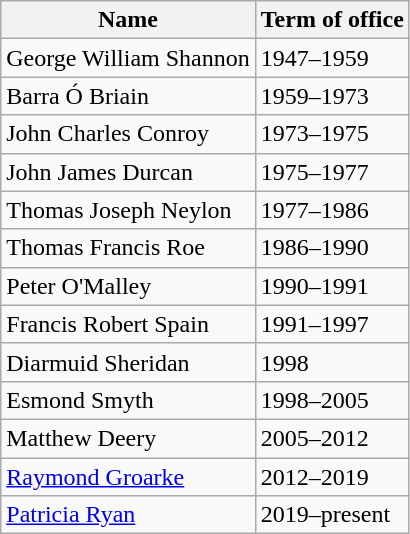<table class=wikitable>
<tr>
<th>Name</th>
<th>Term of office</th>
</tr>
<tr>
<td>George William Shannon</td>
<td>1947–1959</td>
</tr>
<tr>
<td>Barra Ó Briain</td>
<td>1959–1973</td>
</tr>
<tr>
<td>John Charles Conroy</td>
<td>1973–1975</td>
</tr>
<tr>
<td>John James Durcan</td>
<td>1975–1977</td>
</tr>
<tr>
<td>Thomas Joseph Neylon</td>
<td>1977–1986</td>
</tr>
<tr>
<td>Thomas Francis Roe</td>
<td>1986–1990</td>
</tr>
<tr>
<td>Peter O'Malley</td>
<td>1990–1991</td>
</tr>
<tr>
<td>Francis Robert Spain</td>
<td>1991–1997</td>
</tr>
<tr>
<td>Diarmuid Sheridan</td>
<td>1998</td>
</tr>
<tr>
<td>Esmond Smyth</td>
<td>1998–2005</td>
</tr>
<tr>
<td>Matthew Deery</td>
<td>2005–2012</td>
</tr>
<tr>
<td><a href='#'>Raymond Groarke</a></td>
<td>2012–2019</td>
</tr>
<tr>
<td><a href='#'>Patricia Ryan</a></td>
<td>2019–present</td>
</tr>
</table>
